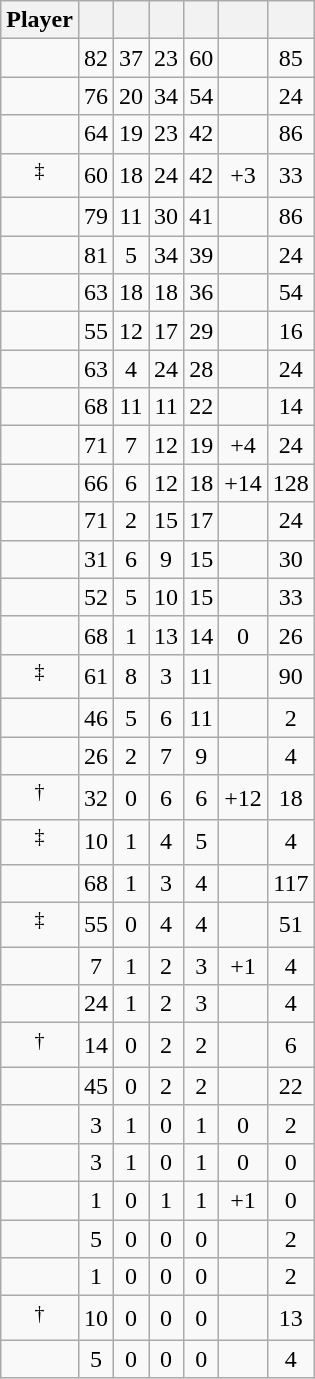<table class="wikitable sortable" style="text-align:center;">
<tr>
<th>Player</th>
<th></th>
<th></th>
<th></th>
<th></th>
<th data-sort-type="number"></th>
<th></th>
</tr>
<tr>
<td></td>
<td>82</td>
<td>37</td>
<td>23</td>
<td>60</td>
<td></td>
<td>85</td>
</tr>
<tr>
<td></td>
<td>76</td>
<td>20</td>
<td>34</td>
<td>54</td>
<td></td>
<td>24</td>
</tr>
<tr>
<td></td>
<td>64</td>
<td>19</td>
<td>23</td>
<td>42</td>
<td></td>
<td>86</td>
</tr>
<tr>
<td><sup>‡</sup></td>
<td>60</td>
<td>18</td>
<td>24</td>
<td>42</td>
<td>+3</td>
<td>33</td>
</tr>
<tr>
<td></td>
<td>79</td>
<td>11</td>
<td>30</td>
<td>41</td>
<td></td>
<td>86</td>
</tr>
<tr>
<td></td>
<td>81</td>
<td>5</td>
<td>34</td>
<td>39</td>
<td></td>
<td>24</td>
</tr>
<tr>
<td></td>
<td>63</td>
<td>18</td>
<td>18</td>
<td>36</td>
<td></td>
<td>54</td>
</tr>
<tr>
<td></td>
<td>55</td>
<td>12</td>
<td>17</td>
<td>29</td>
<td></td>
<td>16</td>
</tr>
<tr>
<td></td>
<td>63</td>
<td>4</td>
<td>24</td>
<td>28</td>
<td></td>
<td>24</td>
</tr>
<tr>
<td></td>
<td>68</td>
<td>11</td>
<td>11</td>
<td>22</td>
<td></td>
<td>14</td>
</tr>
<tr>
<td></td>
<td>71</td>
<td>7</td>
<td>12</td>
<td>19</td>
<td>+4</td>
<td>24</td>
</tr>
<tr>
<td></td>
<td>66</td>
<td>6</td>
<td>12</td>
<td>18</td>
<td>+14</td>
<td>128</td>
</tr>
<tr>
<td></td>
<td>71</td>
<td>2</td>
<td>15</td>
<td>17</td>
<td></td>
<td>24</td>
</tr>
<tr>
<td></td>
<td>31</td>
<td>6</td>
<td>9</td>
<td>15</td>
<td></td>
<td>30</td>
</tr>
<tr>
<td></td>
<td>52</td>
<td>5</td>
<td>10</td>
<td>15</td>
<td></td>
<td>33</td>
</tr>
<tr>
<td></td>
<td>68</td>
<td>1</td>
<td>13</td>
<td>14</td>
<td>0</td>
<td>26</td>
</tr>
<tr>
<td><sup>‡</sup></td>
<td>61</td>
<td>8</td>
<td>3</td>
<td>11</td>
<td></td>
<td>90</td>
</tr>
<tr>
<td></td>
<td>46</td>
<td>5</td>
<td>6</td>
<td>11</td>
<td></td>
<td>2</td>
</tr>
<tr>
<td></td>
<td>26</td>
<td>2</td>
<td>7</td>
<td>9</td>
<td></td>
<td>4</td>
</tr>
<tr>
<td><sup>†</sup></td>
<td>32</td>
<td>0</td>
<td>6</td>
<td>6</td>
<td>+12</td>
<td>18</td>
</tr>
<tr>
<td><sup>‡</sup></td>
<td>10</td>
<td>1</td>
<td>4</td>
<td>5</td>
<td></td>
<td>4</td>
</tr>
<tr>
<td></td>
<td>68</td>
<td>1</td>
<td>3</td>
<td>4</td>
<td></td>
<td>117</td>
</tr>
<tr>
<td><sup>‡</sup></td>
<td>55</td>
<td>0</td>
<td>4</td>
<td>4</td>
<td></td>
<td>51</td>
</tr>
<tr>
<td></td>
<td>7</td>
<td>1</td>
<td>2</td>
<td>3</td>
<td>+1</td>
<td>4</td>
</tr>
<tr>
<td></td>
<td>24</td>
<td>1</td>
<td>2</td>
<td>3</td>
<td></td>
<td>4</td>
</tr>
<tr>
<td><sup>†</sup></td>
<td>14</td>
<td>0</td>
<td>2</td>
<td>2</td>
<td></td>
<td>6</td>
</tr>
<tr>
<td></td>
<td>45</td>
<td>0</td>
<td>2</td>
<td>2</td>
<td></td>
<td>22</td>
</tr>
<tr>
<td></td>
<td>3</td>
<td>1</td>
<td>0</td>
<td>1</td>
<td>0</td>
<td>2</td>
</tr>
<tr>
<td></td>
<td>3</td>
<td>1</td>
<td>0</td>
<td>1</td>
<td>0</td>
<td>0</td>
</tr>
<tr>
<td></td>
<td>1</td>
<td>0</td>
<td>1</td>
<td>1</td>
<td>+1</td>
<td>0</td>
</tr>
<tr>
<td></td>
<td>5</td>
<td>0</td>
<td>0</td>
<td>0</td>
<td></td>
<td>2</td>
</tr>
<tr>
<td></td>
<td>1</td>
<td>0</td>
<td>0</td>
<td>0</td>
<td></td>
<td>2</td>
</tr>
<tr>
<td><sup>†</sup></td>
<td>10</td>
<td>0</td>
<td>0</td>
<td>0</td>
<td></td>
<td>13</td>
</tr>
<tr>
<td></td>
<td>5</td>
<td>0</td>
<td>0</td>
<td>0</td>
<td></td>
<td>4</td>
</tr>
</table>
